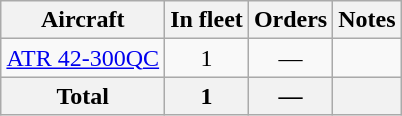<table class="wikitable" style="margin:0.5em auto">
<tr>
<th>Aircraft</th>
<th>In fleet</th>
<th>Orders</th>
<th>Notes</th>
</tr>
<tr>
<td align=center><a href='#'>ATR 42-300QC</a></td>
<td align=center>1</td>
<td align=center>—</td>
<td align=center></td>
</tr>
<tr>
<th>Total</th>
<th>1</th>
<th>—</th>
<th></th>
</tr>
</table>
